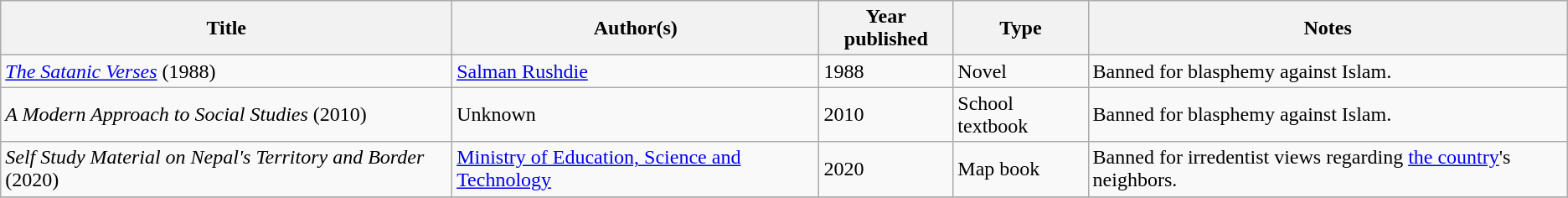<table class="wikitable sortable">
<tr>
<th>Title</th>
<th>Author(s)</th>
<th>Year published</th>
<th>Type</th>
<th class="unsortable">Notes</th>
</tr>
<tr>
<td><em><a href='#'>The Satanic Verses</a></em> (1988)</td>
<td><a href='#'>Salman Rushdie</a></td>
<td>1988</td>
<td>Novel</td>
<td>Banned for blasphemy against Islam.</td>
</tr>
<tr>
<td><em>A Modern Approach to Social Studies</em> (2010)</td>
<td>Unknown</td>
<td>2010</td>
<td>School textbook</td>
<td>Banned for blasphemy against Islam.</td>
</tr>
<tr>
<td><em>Self Study Material on Nepal's Territory and Border</em> (2020)</td>
<td><a href='#'>Ministry of Education, Science and Technology</a></td>
<td>2020</td>
<td>Map book</td>
<td>Banned for irredentist views regarding <a href='#'>the country</a>'s neighbors.</td>
</tr>
<tr>
</tr>
</table>
